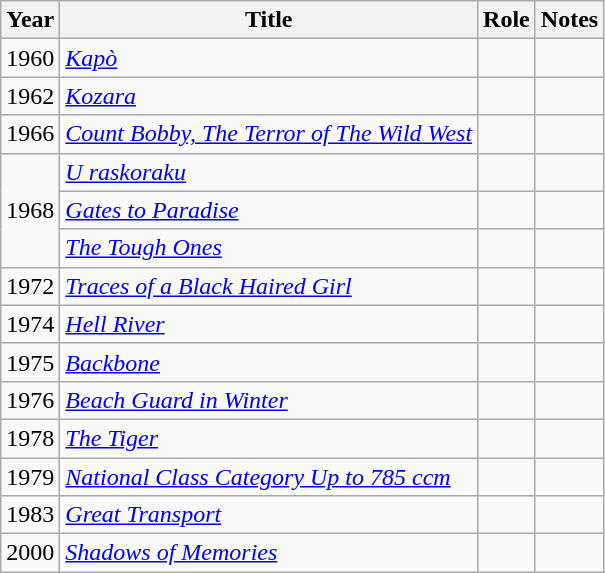<table class="wikitable sortable">
<tr>
<th>Year</th>
<th>Title</th>
<th>Role</th>
<th class="unsortable">Notes</th>
</tr>
<tr>
<td>1960</td>
<td><em><a href='#'>Kapò</a></em></td>
<td></td>
<td></td>
</tr>
<tr>
<td>1962</td>
<td><em><a href='#'>Kozara</a></em></td>
<td></td>
<td></td>
</tr>
<tr>
<td>1966</td>
<td><em><a href='#'>Count Bobby, The Terror of The Wild West</a></em></td>
<td></td>
<td></td>
</tr>
<tr>
<td rowspan=3>1968</td>
<td><em><a href='#'>U raskoraku</a></em></td>
<td></td>
<td></td>
</tr>
<tr>
<td><em><a href='#'>Gates to Paradise</a></em></td>
<td></td>
<td></td>
</tr>
<tr>
<td><em><a href='#'>The Tough Ones</a></em></td>
<td></td>
</tr>
<tr>
<td>1972</td>
<td><em><a href='#'>Traces of a Black Haired Girl</a></em></td>
<td></td>
<td></td>
</tr>
<tr>
<td>1974</td>
<td><em><a href='#'>Hell River</a></em></td>
<td></td>
<td></td>
</tr>
<tr>
<td>1975</td>
<td><em><a href='#'>Backbone</a></em></td>
<td></td>
<td></td>
</tr>
<tr>
<td>1976</td>
<td><em><a href='#'>Beach Guard in Winter</a></em></td>
<td></td>
<td></td>
</tr>
<tr>
<td>1978</td>
<td><em><a href='#'>The Tiger</a></em></td>
<td></td>
<td></td>
</tr>
<tr>
<td>1979</td>
<td><em><a href='#'>National Class Category Up to 785 ccm</a></em></td>
<td></td>
<td></td>
</tr>
<tr>
<td>1983</td>
<td><em><a href='#'>Great Transport</a></em></td>
<td></td>
<td></td>
</tr>
<tr>
<td>2000</td>
<td><em><a href='#'>Shadows of Memories</a></em></td>
<td></td>
<td></td>
</tr>
</table>
